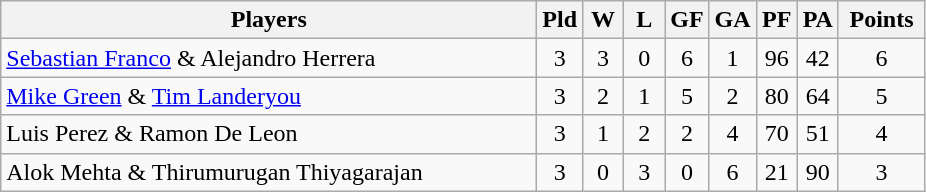<table class=wikitable style="text-align:center">
<tr>
<th width=350>Players</th>
<th width=20>Pld</th>
<th width=20>W</th>
<th width=20>L</th>
<th width=20>GF</th>
<th width=20>GA</th>
<th width=20>PF</th>
<th width=20>PA</th>
<th width=50>Points</th>
</tr>
<tr>
<td align=left> <a href='#'>Sebastian Franco</a> & Alejandro Herrera</td>
<td>3</td>
<td>3</td>
<td>0</td>
<td>6</td>
<td>1</td>
<td>96</td>
<td>42</td>
<td>6</td>
</tr>
<tr>
<td align=left> <a href='#'>Mike Green</a> & <a href='#'>Tim Landeryou</a></td>
<td>3</td>
<td>2</td>
<td>1</td>
<td>5</td>
<td>2</td>
<td>80</td>
<td>64</td>
<td>5</td>
</tr>
<tr>
<td align=left> Luis Perez & Ramon De Leon</td>
<td>3</td>
<td>1</td>
<td>2</td>
<td>2</td>
<td>4</td>
<td>70</td>
<td>51</td>
<td>4</td>
</tr>
<tr>
<td align=left> Alok Mehta & Thirumurugan Thiyagarajan</td>
<td>3</td>
<td>0</td>
<td>3</td>
<td>0</td>
<td>6</td>
<td>21</td>
<td>90</td>
<td>3</td>
</tr>
</table>
